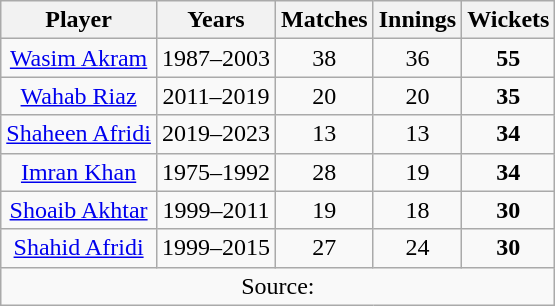<table class="wikitable sortable" style="text-align:center">
<tr>
<th scope="col">Player</th>
<th scope="col">Years</th>
<th scope="col">Matches</th>
<th scope="col">Innings</th>
<th scope="col">Wickets</th>
</tr>
<tr>
<td><a href='#'>Wasim Akram</a></td>
<td>1987–2003</td>
<td>38</td>
<td>36</td>
<td><strong>55</strong></td>
</tr>
<tr>
<td><a href='#'>Wahab Riaz</a></td>
<td>2011–2019</td>
<td>20</td>
<td>20</td>
<td><strong>35</strong></td>
</tr>
<tr>
<td><a href='#'>Shaheen Afridi</a></td>
<td>2019–2023</td>
<td>13</td>
<td>13</td>
<td><strong>34</strong></td>
</tr>
<tr>
<td><a href='#'>Imran Khan</a></td>
<td>1975–1992</td>
<td>28</td>
<td>19</td>
<td><strong>34</strong></td>
</tr>
<tr>
<td><a href='#'>Shoaib Akhtar</a></td>
<td>1999–2011</td>
<td>19</td>
<td>18</td>
<td><strong>30</strong></td>
</tr>
<tr>
<td><a href='#'>Shahid Afridi</a></td>
<td>1999–2015</td>
<td>27</td>
<td>24</td>
<td><strong>30</strong></td>
</tr>
<tr>
<td colspan="5">Source:</td>
</tr>
</table>
